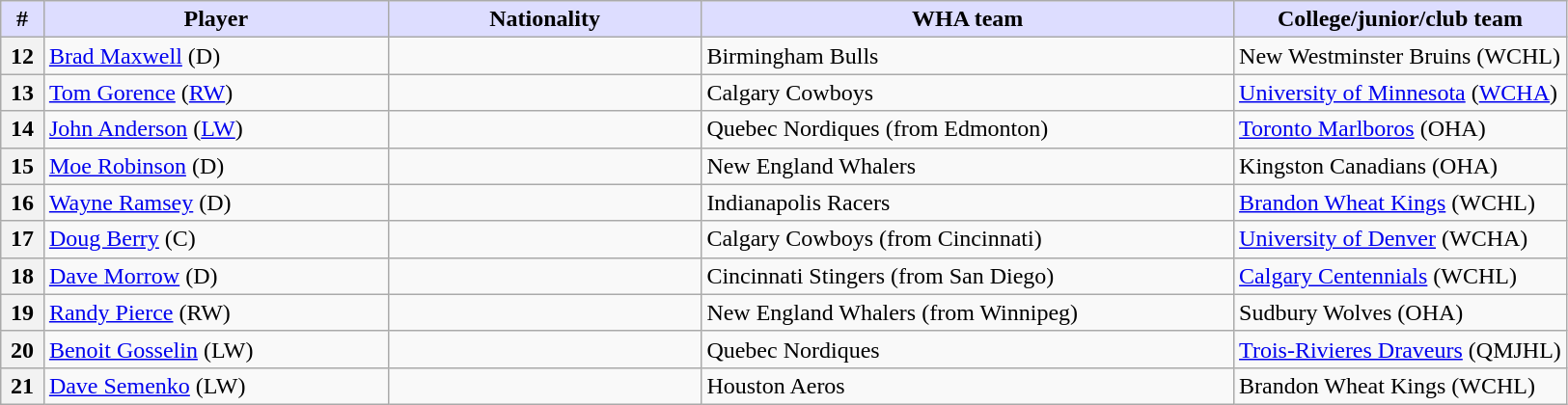<table class="wikitable">
<tr>
<th style="background:#ddf; width:2.75%;">#</th>
<th style="background:#ddf; width:22.0%;">Player</th>
<th style="background:#ddf; width:20.0%;">Nationality</th>
<th style="background:#ddf; width:34.0%;">WHA team</th>
<th style="background:#ddf; width:100.0%;">College/junior/club team</th>
</tr>
<tr>
<th>12</th>
<td><a href='#'>Brad Maxwell</a> (D)</td>
<td></td>
<td>Birmingham Bulls</td>
<td>New Westminster Bruins (WCHL)</td>
</tr>
<tr>
<th>13</th>
<td><a href='#'>Tom Gorence</a> (<a href='#'>RW</a>)</td>
<td></td>
<td>Calgary Cowboys</td>
<td><a href='#'>University of Minnesota</a> (<a href='#'>WCHA</a>)</td>
</tr>
<tr>
<th>14</th>
<td><a href='#'>John Anderson</a> (<a href='#'>LW</a>)</td>
<td></td>
<td>Quebec Nordiques (from Edmonton)</td>
<td><a href='#'>Toronto Marlboros</a> (OHA)</td>
</tr>
<tr>
<th>15</th>
<td><a href='#'>Moe Robinson</a> (D)</td>
<td></td>
<td>New England Whalers</td>
<td>Kingston Canadians (OHA)</td>
</tr>
<tr>
<th>16</th>
<td><a href='#'>Wayne Ramsey</a> (D)</td>
<td></td>
<td>Indianapolis Racers</td>
<td><a href='#'>Brandon Wheat Kings</a> (WCHL)</td>
</tr>
<tr>
<th>17</th>
<td><a href='#'>Doug Berry</a> (C)</td>
<td></td>
<td>Calgary Cowboys (from Cincinnati)</td>
<td><a href='#'>University of Denver</a> (WCHA)</td>
</tr>
<tr>
<th>18</th>
<td><a href='#'>Dave Morrow</a> (D)</td>
<td></td>
<td>Cincinnati Stingers (from San Diego)</td>
<td><a href='#'>Calgary Centennials</a> (WCHL)</td>
</tr>
<tr>
<th>19</th>
<td><a href='#'>Randy Pierce</a> (RW)</td>
<td></td>
<td>New England Whalers (from Winnipeg)</td>
<td>Sudbury Wolves (OHA)</td>
</tr>
<tr>
<th>20</th>
<td><a href='#'>Benoit Gosselin</a> (LW)</td>
<td></td>
<td>Quebec Nordiques</td>
<td><a href='#'>Trois-Rivieres Draveurs</a> (QMJHL)</td>
</tr>
<tr>
<th>21</th>
<td><a href='#'>Dave Semenko</a> (LW)</td>
<td></td>
<td>Houston Aeros</td>
<td>Brandon Wheat Kings (WCHL)</td>
</tr>
</table>
